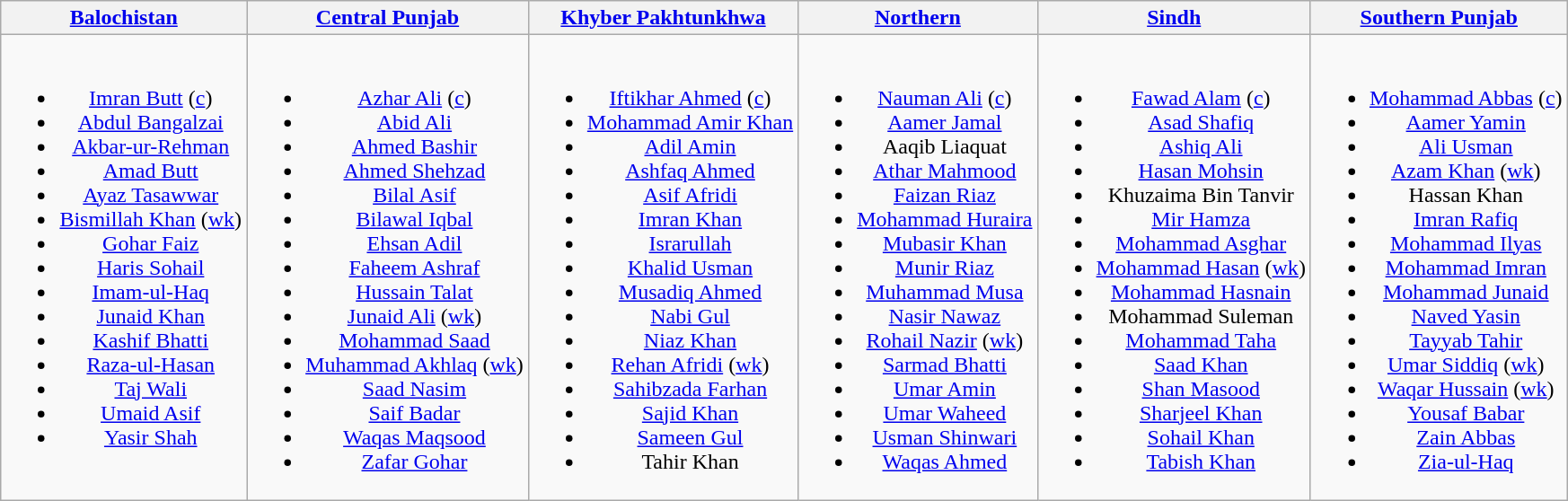<table class="wikitable" style="text-align:center; margin:auto">
<tr>
<th><a href='#'>Balochistan</a></th>
<th><a href='#'>Central Punjab</a></th>
<th><a href='#'>Khyber Pakhtunkhwa</a></th>
<th><a href='#'>Northern</a></th>
<th><a href='#'>Sindh</a></th>
<th><a href='#'>Southern Punjab</a></th>
</tr>
<tr style="vertical-align:top">
<td><br><ul><li><a href='#'>Imran Butt</a> (<a href='#'>c</a>)</li><li><a href='#'>Abdul Bangalzai</a></li><li><a href='#'>Akbar-ur-Rehman</a></li><li><a href='#'>Amad Butt</a></li><li><a href='#'>Ayaz Tasawwar</a></li><li><a href='#'>Bismillah Khan</a> (<a href='#'>wk</a>)</li><li><a href='#'>Gohar Faiz</a></li><li><a href='#'>Haris Sohail</a></li><li><a href='#'>Imam-ul-Haq</a></li><li><a href='#'>Junaid Khan</a></li><li><a href='#'>Kashif Bhatti</a></li><li><a href='#'>Raza-ul-Hasan</a></li><li><a href='#'>Taj Wali</a></li><li><a href='#'>Umaid Asif</a></li><li><a href='#'>Yasir Shah</a></li></ul></td>
<td><br><ul><li><a href='#'>Azhar Ali</a> (<a href='#'>c</a>)</li><li><a href='#'>Abid Ali</a></li><li><a href='#'>Ahmed Bashir</a></li><li><a href='#'>Ahmed Shehzad</a></li><li><a href='#'>Bilal Asif</a></li><li><a href='#'>Bilawal Iqbal</a></li><li><a href='#'>Ehsan Adil</a></li><li><a href='#'>Faheem Ashraf</a></li><li><a href='#'>Hussain Talat</a></li><li><a href='#'>Junaid Ali</a> (<a href='#'>wk</a>)</li><li><a href='#'>Mohammad Saad</a></li><li><a href='#'>Muhammad Akhlaq</a> (<a href='#'>wk</a>)</li><li><a href='#'>Saad Nasim</a></li><li><a href='#'>Saif Badar</a></li><li><a href='#'>Waqas Maqsood</a></li><li><a href='#'>Zafar Gohar</a></li></ul></td>
<td><br><ul><li><a href='#'>Iftikhar Ahmed</a> (<a href='#'>c</a>)</li><li><a href='#'>Mohammad Amir Khan</a></li><li><a href='#'>Adil Amin</a></li><li><a href='#'>Ashfaq Ahmed</a></li><li><a href='#'>Asif Afridi</a></li><li><a href='#'>Imran Khan</a></li><li><a href='#'>Israrullah</a></li><li><a href='#'>Khalid Usman</a></li><li><a href='#'>Musadiq Ahmed</a></li><li><a href='#'>Nabi Gul</a></li><li><a href='#'>Niaz Khan</a></li><li><a href='#'>Rehan Afridi</a> (<a href='#'>wk</a>)</li><li><a href='#'>Sahibzada Farhan</a></li><li><a href='#'>Sajid Khan</a></li><li><a href='#'>Sameen Gul</a></li><li>Tahir Khan</li></ul></td>
<td><br><ul><li><a href='#'>Nauman Ali</a> (<a href='#'>c</a>)</li><li><a href='#'>Aamer Jamal</a></li><li>Aaqib Liaquat</li><li><a href='#'>Athar Mahmood</a></li><li><a href='#'>Faizan Riaz</a></li><li><a href='#'>Mohammad Huraira</a></li><li><a href='#'>Mubasir Khan</a></li><li><a href='#'>Munir Riaz</a></li><li><a href='#'>Muhammad Musa</a></li><li><a href='#'>Nasir Nawaz</a></li><li><a href='#'>Rohail Nazir</a> (<a href='#'>wk</a>)</li><li><a href='#'>Sarmad Bhatti</a></li><li><a href='#'>Umar Amin</a></li><li><a href='#'>Umar Waheed</a></li><li><a href='#'>Usman Shinwari</a></li><li><a href='#'>Waqas Ahmed</a></li></ul></td>
<td><br><ul><li><a href='#'>Fawad Alam</a> (<a href='#'>c</a>)</li><li><a href='#'>Asad Shafiq</a></li><li><a href='#'>Ashiq Ali</a></li><li><a href='#'>Hasan Mohsin</a></li><li>Khuzaima Bin Tanvir</li><li><a href='#'>Mir Hamza</a></li><li><a href='#'>Mohammad Asghar</a></li><li><a href='#'>Mohammad Hasan</a> (<a href='#'>wk</a>)</li><li><a href='#'>Mohammad Hasnain</a></li><li>Mohammad Suleman</li><li><a href='#'>Mohammad Taha</a></li><li><a href='#'>Saad Khan</a></li><li><a href='#'>Shan Masood</a></li><li><a href='#'>Sharjeel Khan</a></li><li><a href='#'>Sohail Khan</a></li><li><a href='#'>Tabish Khan</a></li></ul></td>
<td><br><ul><li><a href='#'>Mohammad Abbas</a> (<a href='#'>c</a>)</li><li><a href='#'>Aamer Yamin</a></li><li><a href='#'>Ali Usman</a></li><li><a href='#'>Azam Khan</a> (<a href='#'>wk</a>)</li><li>Hassan Khan</li><li><a href='#'>Imran Rafiq</a></li><li><a href='#'>Mohammad Ilyas</a></li><li><a href='#'>Mohammad Imran</a></li><li><a href='#'>Mohammad Junaid</a></li><li><a href='#'>Naved Yasin</a></li><li><a href='#'>Tayyab Tahir</a></li><li><a href='#'>Umar Siddiq</a> (<a href='#'>wk</a>)</li><li><a href='#'>Waqar Hussain</a> (<a href='#'>wk</a>)</li><li><a href='#'>Yousaf Babar</a></li><li><a href='#'>Zain Abbas</a></li><li><a href='#'>Zia-ul-Haq</a></li></ul></td>
</tr>
</table>
